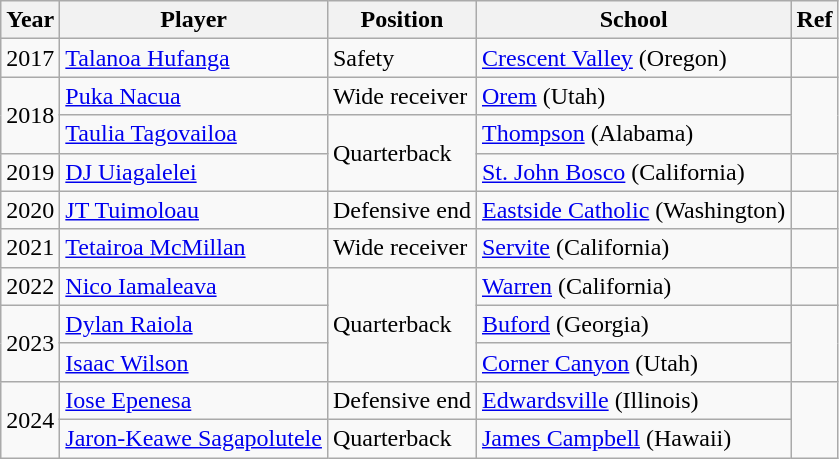<table class="wikitable sortable">
<tr>
<th bgcolor="#e5e5e5">Year</th>
<th bgcolor="#e5e5e5">Player</th>
<th>Position</th>
<th bgcolor="#e5e5e5">School</th>
<th bgcolor="#e5e5e5">Ref</th>
</tr>
<tr>
<td>2017</td>
<td><a href='#'>Talanoa Hufanga</a></td>
<td>Safety</td>
<td><a href='#'>Crescent Valley</a> (Oregon)</td>
<td></td>
</tr>
<tr>
<td rowspan="2">2018</td>
<td><a href='#'>Puka Nacua</a></td>
<td>Wide receiver</td>
<td><a href='#'>Orem</a> (Utah)</td>
<td rowspan="2"></td>
</tr>
<tr>
<td><a href='#'>Taulia Tagovailoa</a></td>
<td rowspan="2">Quarterback</td>
<td><a href='#'>Thompson</a> (Alabama)</td>
</tr>
<tr>
<td>2019</td>
<td><a href='#'>DJ Uiagalelei</a></td>
<td><a href='#'>St. John Bosco</a> (California)</td>
<td></td>
</tr>
<tr>
<td>2020</td>
<td><a href='#'>JT Tuimoloau</a></td>
<td>Defensive end</td>
<td><a href='#'>Eastside Catholic</a> (Washington)</td>
<td></td>
</tr>
<tr>
<td>2021</td>
<td><a href='#'>Tetairoa McMillan</a></td>
<td>Wide receiver</td>
<td><a href='#'>Servite</a> (California)</td>
<td></td>
</tr>
<tr>
<td>2022</td>
<td><a href='#'>Nico Iamaleava</a></td>
<td rowspan="3">Quarterback</td>
<td><a href='#'>Warren</a> (California)</td>
<td></td>
</tr>
<tr>
<td rowspan="2">2023</td>
<td><a href='#'>Dylan Raiola</a></td>
<td><a href='#'>Buford</a> (Georgia)</td>
<td rowspan="2"></td>
</tr>
<tr>
<td><a href='#'>Isaac Wilson</a></td>
<td><a href='#'>Corner Canyon</a> (Utah)</td>
</tr>
<tr>
<td rowspan="2">2024</td>
<td><a href='#'>Iose Epenesa</a></td>
<td>Defensive end</td>
<td><a href='#'>Edwardsville</a> (Illinois)</td>
<td rowspan="2"></td>
</tr>
<tr>
<td><a href='#'>Jaron-Keawe Sagapolutele</a></td>
<td>Quarterback</td>
<td><a href='#'>James Campbell</a> (Hawaii)</td>
</tr>
</table>
